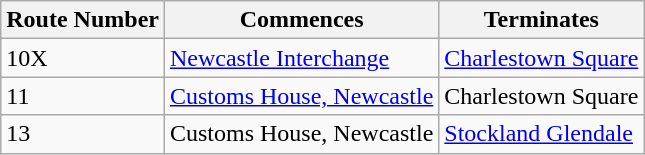<table class="wikitable">
<tr>
<th>Route Number</th>
<th>Commences</th>
<th>Terminates</th>
</tr>
<tr>
<td>10X</td>
<td><a href='#'>Newcastle Interchange</a></td>
<td><a href='#'>Charlestown Square</a></td>
</tr>
<tr>
<td>11</td>
<td><a href='#'>Customs House, Newcastle</a></td>
<td>Charlestown Square</td>
</tr>
<tr>
<td>13</td>
<td>Customs House, Newcastle</td>
<td><a href='#'>Stockland Glendale</a></td>
</tr>
</table>
